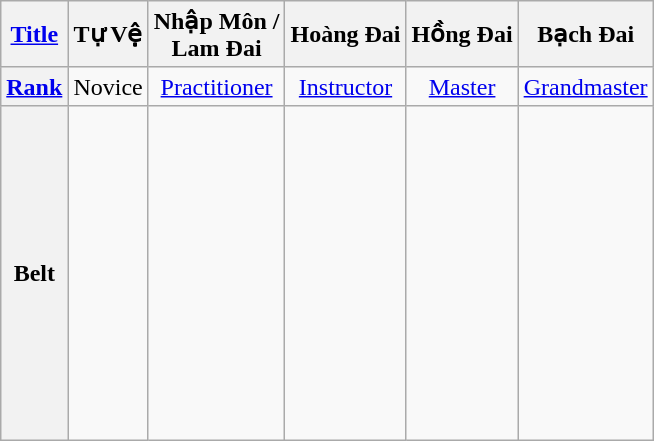<table class="wikitable" style="text-align:center">
<tr>
<th><a href='#'>Title</a></th>
<th>Tự Vệ</th>
<th>Nhập Môn /<br> Lam Đai</th>
<th>Hoàng Đai</th>
<th>Hồng Đai</th>
<th>Bạch Đai</th>
</tr>
<tr>
<th><a href='#'>Rank</a></th>
<td>Novice</td>
<td><a href='#'>Practitioner</a></td>
<td><a href='#'>Instructor</a></td>
<td><a href='#'>Master</a></td>
<td><a href='#'>Grandmaster</a></td>
</tr>
<tr>
<th>Belt</th>
<td></td>
<td><br><br><br><br><br><br></td>
<td><br><br><br><br> <br><br></td>
<td><br><br><br><br><br><br><br><br><br><br><br><br></td>
<td></td>
</tr>
</table>
